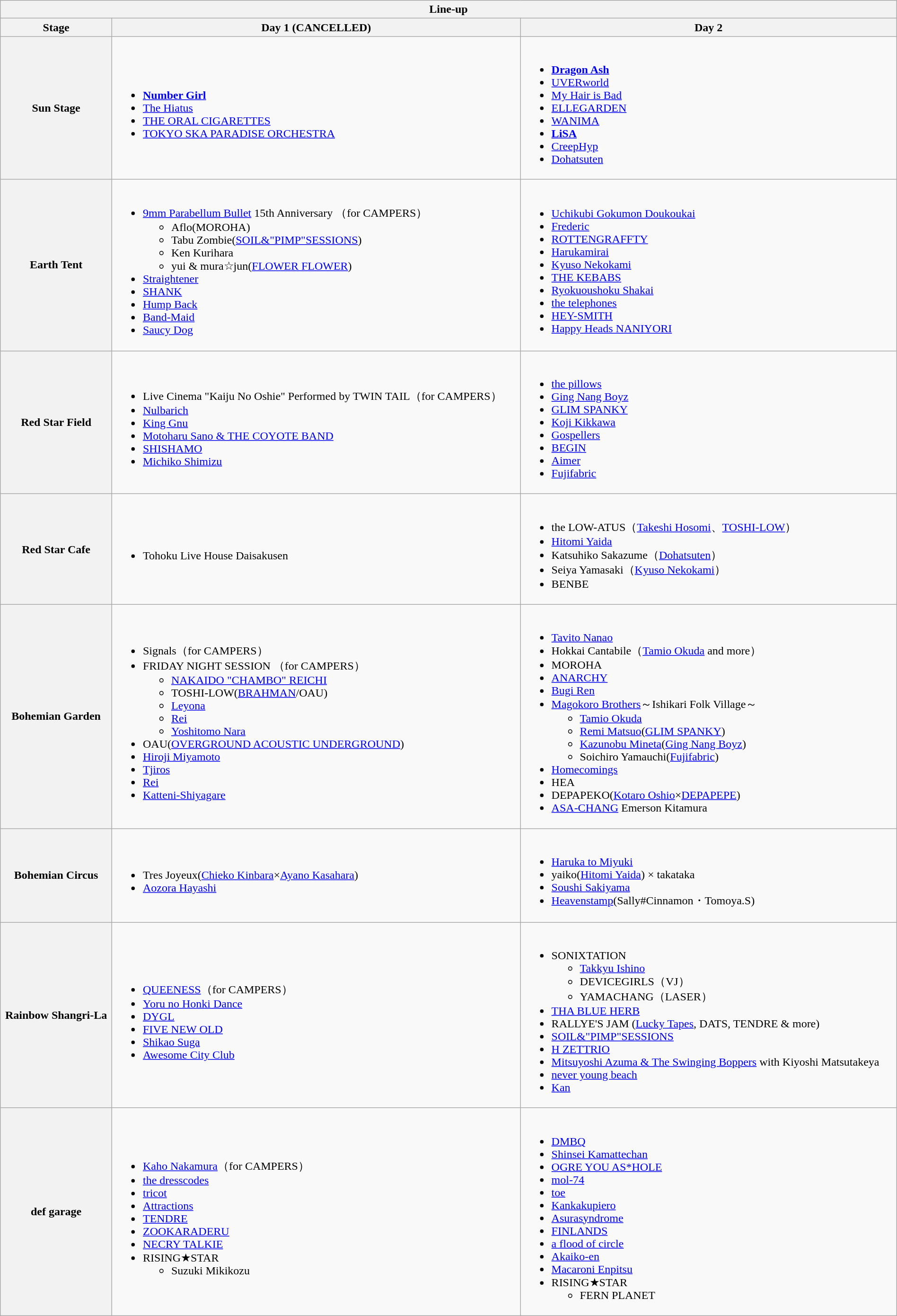<table class="wikitable collapsible collapsed" style="clear:none; margin:0 auto; padding:0 auto;width:100%">
<tr>
<th colspan="3">Line-up</th>
</tr>
<tr>
<th>Stage</th>
<th>Day 1 (CANCELLED)</th>
<th>Day 2</th>
</tr>
<tr>
<th>Sun Stage</th>
<td><br><ul><li><strong><a href='#'>Number Girl</a></strong></li><li><a href='#'>The Hiatus</a></li><li><a href='#'>THE ORAL CIGARETTES</a></li><li><a href='#'>TOKYO SKA PARADISE ORCHESTRA</a></li></ul></td>
<td><br><ul><li><strong><a href='#'>Dragon Ash</a></strong></li><li><a href='#'>UVERworld</a></li><li><a href='#'>My Hair is Bad</a></li><li><a href='#'>ELLEGARDEN</a></li><li><a href='#'>WANIMA</a></li><li><strong><a href='#'>LiSA</a></strong></li><li><a href='#'>CreepHyp</a></li><li><a href='#'>Dohatsuten</a></li></ul></td>
</tr>
<tr>
<th>Earth Tent</th>
<td><br><ul><li><a href='#'>9mm Parabellum Bullet</a> 15th Anniversary （for CAMPERS）<ul><li>Aflo(MOROHA)</li><li>Tabu Zombie(<a href='#'>SOIL&"PIMP"SESSIONS</a>)</li><li>Ken Kurihara</li><li>yui & mura☆jun(<a href='#'>FLOWER FLOWER</a>)</li></ul></li><li><a href='#'>Straightener</a></li><li><a href='#'>SHANK</a></li><li><a href='#'>Hump Back</a></li><li><a href='#'>Band-Maid</a></li><li><a href='#'>Saucy Dog</a></li></ul></td>
<td><br><ul><li><a href='#'>Uchikubi Gokumon Doukoukai</a></li><li><a href='#'>Frederic</a></li><li><a href='#'>ROTTENGRAFFTY</a></li><li><a href='#'>Harukamirai</a></li><li><a href='#'>Kyuso Nekokami</a></li><li><a href='#'>THE KEBABS</a></li><li><a href='#'>Ryokuoushoku Shakai</a></li><li><a href='#'>the telephones</a></li><li><a href='#'>HEY-SMITH</a></li><li><a href='#'>Happy Heads NANIYORI</a></li></ul></td>
</tr>
<tr>
<th>Red Star Field</th>
<td><br><ul><li>Live Cinema "Kaiju No Oshie" Performed by TWIN TAIL（for CAMPERS）</li><li><a href='#'>Nulbarich</a></li><li><a href='#'>King Gnu</a></li><li><a href='#'>Motoharu Sano & THE COYOTE BAND</a></li><li><a href='#'>SHISHAMO</a></li><li><a href='#'>Michiko Shimizu</a></li></ul></td>
<td><br><ul><li><a href='#'>the pillows</a></li><li><a href='#'>Ging Nang Boyz</a></li><li><a href='#'>GLIM SPANKY</a></li><li><a href='#'>Koji Kikkawa</a></li><li><a href='#'>Gospellers</a></li><li><a href='#'>BEGIN</a></li><li><a href='#'>Aimer</a></li><li><a href='#'>Fujifabric</a></li></ul></td>
</tr>
<tr>
<th>Red Star Cafe</th>
<td><br><ul><li>Tohoku Live House Daisakusen</li></ul></td>
<td><br><ul><li>the LOW-ATUS（<a href='#'>Takeshi Hosomi</a>、<a href='#'>TOSHI-LOW</a>）</li><li><a href='#'>Hitomi Yaida</a></li><li>Katsuhiko Sakazume（<a href='#'>Dohatsuten</a>）</li><li>Seiya Yamasaki（<a href='#'>Kyuso Nekokami</a>）</li><li>BENBE</li></ul></td>
</tr>
<tr>
<th>Bohemian Garden</th>
<td><br><ul><li>Signals（for CAMPERS）</li><li>FRIDAY NIGHT SESSION （for CAMPERS）<ul><li><a href='#'>NAKAIDO "CHAMBO" REICHI</a></li><li>TOSHI-LOW(<a href='#'>BRAHMAN</a>/OAU)</li><li><a href='#'>Leyona</a></li><li><a href='#'>Rei</a></li><li><a href='#'>Yoshitomo Nara</a></li></ul></li><li>OAU(<a href='#'>OVERGROUND ACOUSTIC UNDERGROUND</a>)</li><li><a href='#'>Hiroji Miyamoto</a></li><li><a href='#'>Tjiros</a></li><li><a href='#'>Rei</a></li><li><a href='#'>Katteni-Shiyagare</a></li></ul></td>
<td><br><ul><li><a href='#'>Tavito Nanao</a></li><li>Hokkai Cantabile（<a href='#'>Tamio Okuda</a> and more）</li><li>MOROHA</li><li><a href='#'>ANARCHY</a></li><li><a href='#'>Bugi Ren</a></li><li><a href='#'>Magokoro Brothers</a>～Ishikari Folk Village～<ul><li><a href='#'>Tamio Okuda</a></li><li><a href='#'>Remi Matsuo</a>(<a href='#'>GLIM SPANKY</a>)</li><li><a href='#'>Kazunobu Mineta</a>(<a href='#'>Ging Nang Boyz</a>)</li><li>Soichiro Yamauchi(<a href='#'>Fujifabric</a>)</li></ul></li><li><a href='#'>Homecomings</a></li><li>HEA</li><li>DEPAPEKO(<a href='#'>Kotaro Oshio</a>×<a href='#'>DEPAPEPE</a>)</li><li><a href='#'>ASA-CHANG</a> Emerson Kitamura</li></ul></td>
</tr>
<tr>
<th>Bohemian Circus</th>
<td><br><ul><li>Tres Joyeux(<a href='#'>Chieko Kinbara</a>×<a href='#'>Ayano Kasahara</a>)</li><li><a href='#'>Aozora Hayashi</a></li></ul></td>
<td><br><ul><li><a href='#'>Haruka to Miyuki</a></li><li>yaiko(<a href='#'>Hitomi Yaida</a>) × takataka</li><li><a href='#'>Soushi Sakiyama</a></li><li><a href='#'>Heavenstamp</a>(Sally#Cinnamon・Tomoya.S)</li></ul></td>
</tr>
<tr>
<th>Rainbow Shangri-La</th>
<td><br><ul><li><a href='#'>QUEENESS</a>（for CAMPERS）</li><li><a href='#'>Yoru no Honki Dance</a></li><li><a href='#'>DYGL</a></li><li><a href='#'>FIVE NEW OLD</a></li><li><a href='#'>Shikao Suga</a></li><li><a href='#'>Awesome City Club</a></li></ul></td>
<td><br><ul><li>SONIXTATION<ul><li><a href='#'>Takkyu Ishino</a></li><li>DEVICEGIRLS（VJ）</li><li>YAMACHANG（LASER）</li></ul></li><li><a href='#'>THA BLUE HERB</a></li><li>RALLYE'S JAM (<a href='#'>Lucky Tapes</a>, DATS, TENDRE & more)</li><li><a href='#'>SOIL&"PIMP"SESSIONS</a></li><li><a href='#'>H ZETTRIO</a></li><li><a href='#'>Mitsuyoshi Azuma & The Swinging Boppers</a> with Kiyoshi Matsutakeya</li><li><a href='#'>never young beach</a></li><li><a href='#'>Kan</a></li></ul></td>
</tr>
<tr>
<th>def garage</th>
<td><br><ul><li><a href='#'>Kaho Nakamura</a>（for CAMPERS）</li><li><a href='#'>the dresscodes</a></li><li><a href='#'>tricot</a></li><li><a href='#'>Attractions</a></li><li><a href='#'>TENDRE</a></li><li><a href='#'>ZOOKARADERU</a></li><li><a href='#'>NECRY TALKIE</a></li><li>RISING★STAR<ul><li>Suzuki Mikikozu</li></ul></li></ul></td>
<td><br><ul><li><a href='#'>DMBQ</a></li><li><a href='#'>Shinsei Kamattechan</a></li><li><a href='#'>OGRE YOU AS*HOLE</a></li><li><a href='#'>mol-74</a></li><li><a href='#'>toe</a></li><li><a href='#'>Kankakupiero</a></li><li><a href='#'>Asurasyndrome</a></li><li><a href='#'>FINLANDS</a></li><li><a href='#'>a flood of circle</a></li><li><a href='#'>Akaiko-en</a></li><li><a href='#'>Macaroni Enpitsu</a></li><li>RISING★STAR<ul><li>FERN PLANET</li></ul></li></ul></td>
</tr>
</table>
